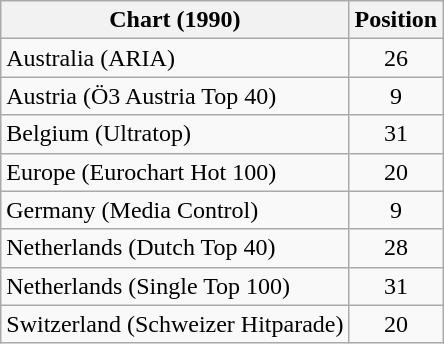<table class="wikitable sortable">
<tr>
<th>Chart (1990)</th>
<th>Position</th>
</tr>
<tr>
<td>Australia (ARIA)</td>
<td style="text-align:center;">26</td>
</tr>
<tr>
<td>Austria (Ö3 Austria Top 40)</td>
<td style="text-align:center;">9</td>
</tr>
<tr>
<td>Belgium (Ultratop)</td>
<td style="text-align:center;">31</td>
</tr>
<tr>
<td>Europe (Eurochart Hot 100)</td>
<td style="text-align:center;">20</td>
</tr>
<tr>
<td>Germany (Media Control)</td>
<td style="text-align:center;">9</td>
</tr>
<tr>
<td>Netherlands (Dutch Top 40)</td>
<td style="text-align:center;">28</td>
</tr>
<tr>
<td>Netherlands (Single Top 100)</td>
<td style="text-align:center;">31</td>
</tr>
<tr>
<td>Switzerland (Schweizer Hitparade)</td>
<td style="text-align:center;">20</td>
</tr>
</table>
